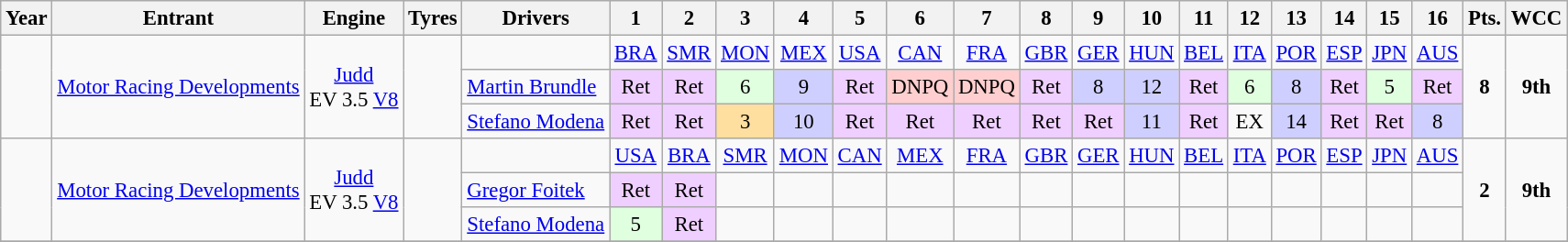<table class="wikitable" style="text-align:center; font-size:95%">
<tr>
<th>Year</th>
<th>Entrant</th>
<th>Engine</th>
<th>Tyres</th>
<th>Drivers</th>
<th>1</th>
<th>2</th>
<th>3</th>
<th>4</th>
<th>5</th>
<th>6</th>
<th>7</th>
<th>8</th>
<th>9</th>
<th>10</th>
<th>11</th>
<th>12</th>
<th>13</th>
<th>14</th>
<th>15</th>
<th>16</th>
<th>Pts.</th>
<th>WCC</th>
</tr>
<tr>
<td rowspan="3"></td>
<td rowspan="3"><a href='#'>Motor Racing Developments</a></td>
<td rowspan="3"><a href='#'>Judd</a><br>EV 3.5 <a href='#'>V8</a></td>
<td rowspan="3"></td>
<td></td>
<td><a href='#'>BRA</a></td>
<td><a href='#'>SMR</a></td>
<td><a href='#'>MON</a></td>
<td><a href='#'>MEX</a></td>
<td><a href='#'>USA</a></td>
<td><a href='#'>CAN</a></td>
<td><a href='#'>FRA</a></td>
<td><a href='#'>GBR</a></td>
<td><a href='#'>GER</a></td>
<td><a href='#'>HUN</a></td>
<td><a href='#'>BEL</a></td>
<td><a href='#'>ITA</a></td>
<td><a href='#'>POR</a></td>
<td><a href='#'>ESP</a></td>
<td><a href='#'>JPN</a></td>
<td><a href='#'>AUS</a></td>
<td rowspan="3"><strong>8</strong></td>
<td rowspan="3"><strong>9th</strong></td>
</tr>
<tr>
<td align="left"><a href='#'>Martin Brundle</a></td>
<td style="background:#efcfff;">Ret</td>
<td style="background:#efcfff;">Ret</td>
<td style="background:#dfffdf;">6</td>
<td style="background:#cfcfff;">9</td>
<td style="background:#efcfff;">Ret</td>
<td style="background:#ffcfcf;">DNPQ</td>
<td style="background:#ffcfcf;">DNPQ</td>
<td style="background:#efcfff;">Ret</td>
<td style="background:#cfcfff;">8</td>
<td style="background:#cfcfff;">12</td>
<td style="background:#efcfff;">Ret</td>
<td style="background:#dfffdf;">6</td>
<td style="background:#cfcfff;">8</td>
<td style="background:#efcfff;">Ret</td>
<td style="background:#dfffdf;">5</td>
<td style="background:#efcfff;">Ret</td>
</tr>
<tr>
<td align="left"><a href='#'>Stefano Modena</a></td>
<td style="background:#efcfff;">Ret</td>
<td style="background:#efcfff;">Ret</td>
<td style="background:#ffdf9f;">3</td>
<td style="background:#cfcfff;">10</td>
<td style="background:#efcfff;">Ret</td>
<td style="background:#efcfff;">Ret</td>
<td style="background:#efcfff;">Ret</td>
<td style="background:#efcfff;">Ret</td>
<td style="background:#efcfff;">Ret</td>
<td style="background:#cfcfff;">11</td>
<td style="background:#efcfff;">Ret</td>
<td>EX</td>
<td style="background:#cfcfff;">14</td>
<td style="background:#efcfff;">Ret</td>
<td style="background:#efcfff;">Ret</td>
<td style="background:#cfcfff;">8</td>
</tr>
<tr>
<td rowspan="3"></td>
<td rowspan="3"><a href='#'>Motor Racing Developments</a></td>
<td rowspan="3"><a href='#'>Judd</a><br>EV 3.5 <a href='#'>V8</a></td>
<td rowspan="3"></td>
<td></td>
<td><a href='#'>USA</a></td>
<td><a href='#'>BRA</a></td>
<td><a href='#'>SMR</a></td>
<td><a href='#'>MON</a></td>
<td><a href='#'>CAN</a></td>
<td><a href='#'>MEX</a></td>
<td><a href='#'>FRA</a></td>
<td><a href='#'>GBR</a></td>
<td><a href='#'>GER</a></td>
<td><a href='#'>HUN</a></td>
<td><a href='#'>BEL</a></td>
<td><a href='#'>ITA</a></td>
<td><a href='#'>POR</a></td>
<td><a href='#'>ESP</a></td>
<td><a href='#'>JPN</a></td>
<td><a href='#'>AUS</a></td>
<td rowspan="3"><strong>2</strong></td>
<td rowspan="3"><strong>9th</strong></td>
</tr>
<tr>
<td align="left"><a href='#'>Gregor Foitek</a></td>
<td style="background:#efcfff;">Ret</td>
<td style="background:#efcfff;">Ret</td>
<td></td>
<td></td>
<td></td>
<td></td>
<td></td>
<td></td>
<td></td>
<td></td>
<td></td>
<td></td>
<td></td>
<td></td>
<td></td>
<td></td>
</tr>
<tr>
<td align="left"><a href='#'>Stefano Modena</a></td>
<td style="background:#dfffdf;">5</td>
<td style="background:#efcfff;">Ret</td>
<td></td>
<td></td>
<td></td>
<td></td>
<td></td>
<td></td>
<td></td>
<td></td>
<td></td>
<td></td>
<td></td>
<td></td>
<td></td>
<td></td>
</tr>
<tr>
</tr>
</table>
